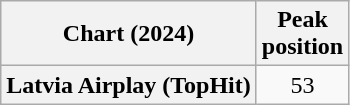<table class="wikitable plainrowheaders" style="text-align:center">
<tr>
<th scope="col">Chart (2024)</th>
<th scope="col">Peak<br>position</th>
</tr>
<tr>
<th scope="row">Latvia Airplay (TopHit)</th>
<td>53</td>
</tr>
</table>
